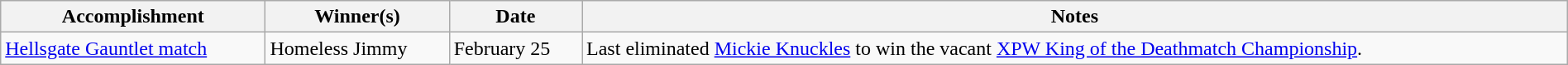<table class="wikitable" style="width:100%;">
<tr>
<th>Accomplishment</th>
<th>Winner(s)</th>
<th>Date</th>
<th>Notes</th>
</tr>
<tr>
<td><a href='#'>Hellsgate Gauntlet match</a></td>
<td>Homeless Jimmy</td>
<td>February 25</td>
<td>Last eliminated <a href='#'>Mickie Knuckles</a> to win the vacant <a href='#'>XPW King of the Deathmatch Championship</a>.</td>
</tr>
</table>
